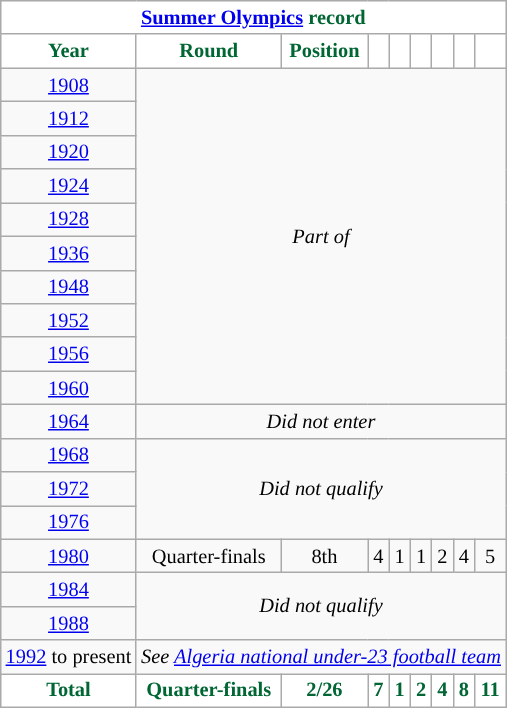<table class="wikitable" style="text-align:center; font-size:85%">
<tr>
<th colspan="9" style="text-align:center; background:white; color:#006633; "><a href='#'><span>Summer Olympics</span></a> record</th>
</tr>
<tr>
<th style="background:white; color:#006633; ">Year</th>
<th style="background:white; color:#006633; ">Round</th>
<th style="background:white; color:#006633; ">Position</th>
<th style="background:white; color:#006633; "></th>
<th style="background:white; color:#006633; "></th>
<th style="background:white; color:#006633; "></th>
<th style="background:white; color:#006633; "></th>
<th style="background:white; color:#006633; "></th>
<th style="background:white; color:#006633; "></th>
</tr>
<tr>
<td> <a href='#'>1908</a></td>
<td colspan="8" rowspan="10"><em>Part of </em></td>
</tr>
<tr>
<td> <a href='#'>1912</a></td>
</tr>
<tr>
<td> <a href='#'>1920</a></td>
</tr>
<tr>
<td> <a href='#'>1924</a></td>
</tr>
<tr>
<td> <a href='#'>1928</a></td>
</tr>
<tr>
<td> <a href='#'>1936</a></td>
</tr>
<tr>
<td> <a href='#'>1948</a></td>
</tr>
<tr>
<td> <a href='#'>1952</a></td>
</tr>
<tr>
<td> <a href='#'>1956</a></td>
</tr>
<tr>
<td> <a href='#'>1960</a></td>
</tr>
<tr>
<td> <a href='#'>1964</a></td>
<td colspan="8"><em>Did not enter</em></td>
</tr>
<tr>
<td> <a href='#'>1968</a></td>
<td colspan="8" rowspan="3"><em>Did not qualify</em></td>
</tr>
<tr>
<td> <a href='#'>1972</a></td>
</tr>
<tr>
<td> <a href='#'>1976</a></td>
</tr>
<tr>
<td> <a href='#'>1980</a></td>
<td>Quarter-finals</td>
<td>8th</td>
<td>4</td>
<td>1</td>
<td>1</td>
<td>2</td>
<td>4</td>
<td>5</td>
</tr>
<tr>
<td> <a href='#'>1984</a></td>
<td colspan="8" rowspan="2"><em>Did not qualify</em></td>
</tr>
<tr>
<td> <a href='#'>1988</a></td>
</tr>
<tr>
<td> <a href='#'>1992</a> to present</td>
<td colspan="9"><em>See <a href='#'>Algeria national under-23 football team</a></em></td>
</tr>
<tr>
<th style="background:white; color:#006633; ">Total</th>
<th style="background:white; color:#006633; ">Quarter-finals</th>
<th style="background:white; color:#006633; ">2/26</th>
<th style="background:white; color:#006633; ">7</th>
<th style="background:white; color:#006633; ">1</th>
<th style="background:white; color:#006633; ">2</th>
<th style="background:white; color:#006633; ">4</th>
<th style="background:white; color:#006633; ">8</th>
<th style="background:white; color:#006633; ">11</th>
</tr>
</table>
